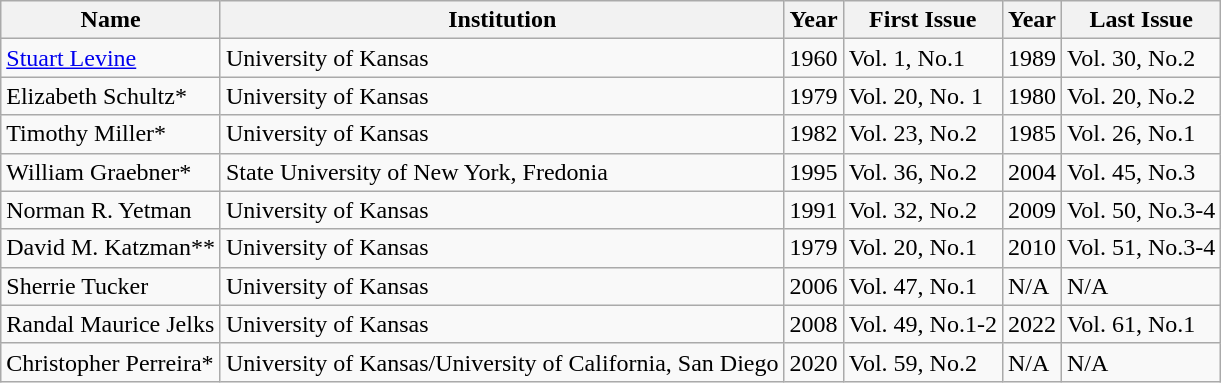<table class="wikitable">
<tr>
<th>Name</th>
<th>Institution</th>
<th>Year</th>
<th>First Issue</th>
<th>Year</th>
<th>Last Issue</th>
</tr>
<tr>
<td><a href='#'>Stuart Levine</a></td>
<td>University of Kansas</td>
<td>1960</td>
<td>Vol.  1, No.1</td>
<td>1989</td>
<td>Vol. 30, No.2</td>
</tr>
<tr>
<td>Elizabeth Schultz*</td>
<td>University of Kansas</td>
<td>1979</td>
<td>Vol. 20, No. 1</td>
<td>1980</td>
<td>Vol. 20, No.2</td>
</tr>
<tr>
<td>Timothy Miller*</td>
<td>University of Kansas</td>
<td>1982</td>
<td>Vol. 23, No.2</td>
<td>1985</td>
<td>Vol. 26, No.1</td>
</tr>
<tr>
<td>William Graebner*</td>
<td>State University of New York, Fredonia</td>
<td>1995</td>
<td>Vol. 36, No.2</td>
<td>2004</td>
<td>Vol. 45, No.3</td>
</tr>
<tr>
<td>Norman R. Yetman</td>
<td>University of Kansas</td>
<td>1991</td>
<td>Vol. 32, No.2</td>
<td>2009</td>
<td>Vol. 50, No.3-4</td>
</tr>
<tr>
<td>David M. Katzman**</td>
<td>University of Kansas</td>
<td>1979</td>
<td>Vol. 20, No.1</td>
<td>2010</td>
<td>Vol. 51, No.3-4</td>
</tr>
<tr>
<td>Sherrie Tucker</td>
<td>University of Kansas</td>
<td>2006</td>
<td>Vol. 47, No.1</td>
<td>N/A</td>
<td>N/A</td>
</tr>
<tr>
<td>Randal Maurice Jelks</td>
<td>University of Kansas</td>
<td>2008</td>
<td>Vol. 49, No.1-2</td>
<td>2022</td>
<td>Vol. 61, No.1</td>
</tr>
<tr>
<td>Christopher Perreira*</td>
<td>University of Kansas/University of California, San Diego</td>
<td>2020</td>
<td>Vol. 59, No.2</td>
<td>N/A</td>
<td>N/A</td>
</tr>
</table>
